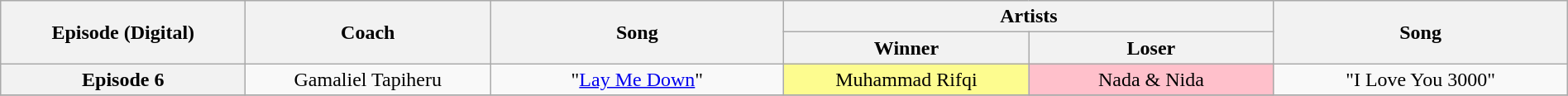<table class="wikitable" style="text-align: center; width:100%;">
<tr>
<th rowspan="2" style="width:15%;">Episode (Digital)</th>
<th rowspan="2" style="width:15%;">Coach</th>
<th rowspan="2" style="width:18%;">Song</th>
<th colspan="2" style="width:30%;">Artists</th>
<th rowspan="2" style="width:18%;">Song</th>
</tr>
<tr>
<th style="width:15%;">Winner</th>
<th style="width:15%;">Loser</th>
</tr>
<tr>
<th scope="col">Episode 6<br><small></small></th>
<td>Gamaliel Tapiheru</td>
<td>"<a href='#'>Lay Me Down</a>"</td>
<td style="background:#fdfc8f;">Muhammad Rifqi</td>
<td style="background:pink;">Nada & Nida</td>
<td>"I Love You 3000"</td>
</tr>
<tr>
</tr>
</table>
